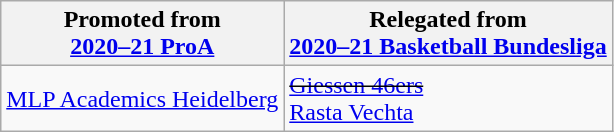<table class="wikitable">
<tr>
<th>Promoted from<br><a href='#'>2020–21 ProA</a></th>
<th>Relegated from<br><a href='#'>2020–21 Basketball Bundesliga</a></th>
</tr>
<tr>
<td><a href='#'>MLP Academics Heidelberg</a></td>
<td><s><a href='#'>Giessen 46ers</a></s><br><a href='#'>Rasta Vechta</a></td>
</tr>
</table>
